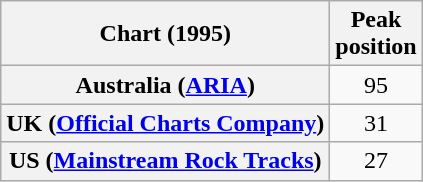<table class="wikitable plainrowheaders">
<tr>
<th>Chart (1995)</th>
<th>Peak<br>position</th>
</tr>
<tr>
<th scope="row">Australia (<a href='#'>ARIA</a>)</th>
<td align="center">95</td>
</tr>
<tr>
<th scope="row">UK (<a href='#'>Official Charts Company</a>)</th>
<td align="center">31</td>
</tr>
<tr>
<th scope="row">US (<a href='#'>Mainstream Rock Tracks</a>)</th>
<td align="center">27</td>
</tr>
</table>
